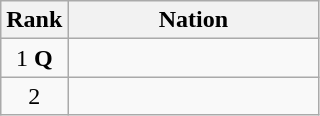<table class="wikitable" style="text-align:center;">
<tr>
<th>Rank</th>
<th style="width:10em">Nation</th>
</tr>
<tr>
<td>1 <strong>Q</strong></td>
<td align=left></td>
</tr>
<tr>
<td>2</td>
<td align=left></td>
</tr>
</table>
